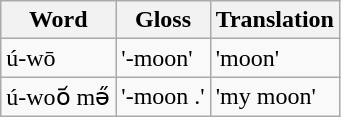<table class="wikitable">
<tr>
<th>Word</th>
<th>Gloss</th>
<th>Translation</th>
</tr>
<tr>
<td>ú-wō</td>
<td>'-moon'</td>
<td>'moon'</td>
</tr>
<tr>
<td>ú-woo᷄ mə̋</td>
<td>'-moon .'</td>
<td>'my moon'</td>
</tr>
</table>
